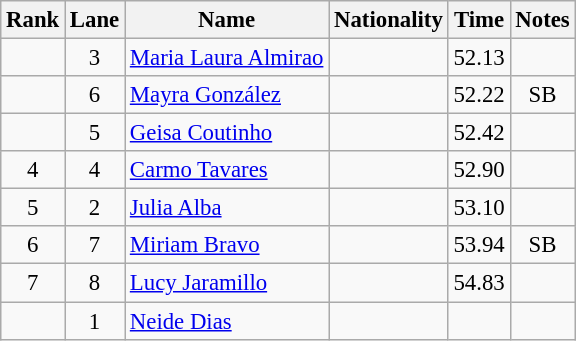<table class="wikitable sortable" style="text-align:center;font-size:95%">
<tr>
<th>Rank</th>
<th>Lane</th>
<th>Name</th>
<th>Nationality</th>
<th>Time</th>
<th>Notes</th>
</tr>
<tr>
<td></td>
<td>3</td>
<td align=left><a href='#'>Maria Laura Almirao</a></td>
<td align=left></td>
<td>52.13</td>
<td></td>
</tr>
<tr>
<td></td>
<td>6</td>
<td align=left><a href='#'>Mayra González</a></td>
<td align=left></td>
<td>52.22</td>
<td>SB</td>
</tr>
<tr>
<td></td>
<td>5</td>
<td align=left><a href='#'>Geisa Coutinho</a></td>
<td align=left></td>
<td>52.42</td>
<td></td>
</tr>
<tr>
<td>4</td>
<td>4</td>
<td align=left><a href='#'>Carmo Tavares</a></td>
<td align=left></td>
<td>52.90</td>
<td></td>
</tr>
<tr>
<td>5</td>
<td>2</td>
<td align=left><a href='#'>Julia Alba</a></td>
<td align=left></td>
<td>53.10</td>
<td></td>
</tr>
<tr>
<td>6</td>
<td>7</td>
<td align=left><a href='#'>Miriam Bravo</a></td>
<td align=left></td>
<td>53.94</td>
<td>SB</td>
</tr>
<tr>
<td>7</td>
<td>8</td>
<td align=left><a href='#'>Lucy Jaramillo</a></td>
<td align=left></td>
<td>54.83</td>
<td></td>
</tr>
<tr>
<td></td>
<td>1</td>
<td align=left><a href='#'>Neide Dias</a></td>
<td align=left></td>
<td></td>
<td></td>
</tr>
</table>
